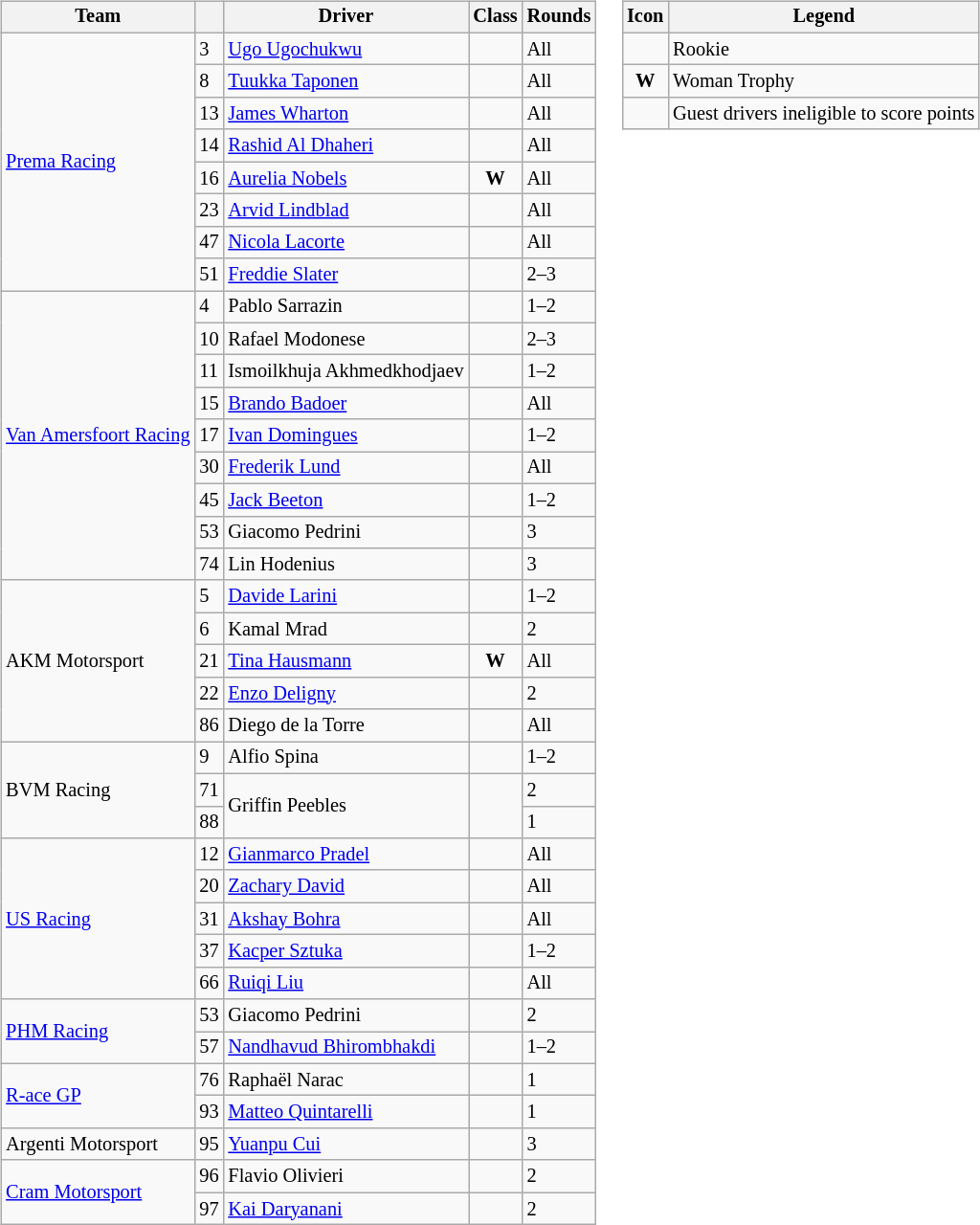<table>
<tr>
<td><br><table class="wikitable" style="font-size: 85%;">
<tr>
<th>Team</th>
<th></th>
<th>Driver</th>
<th>Class</th>
<th>Rounds</th>
</tr>
<tr>
<td rowspan=8> <a href='#'>Prema Racing</a></td>
<td>3</td>
<td> <a href='#'>Ugo Ugochukwu</a></td>
<td></td>
<td>All</td>
</tr>
<tr>
<td>8</td>
<td> <a href='#'>Tuukka Taponen</a></td>
<td style="text-align:center"></td>
<td>All</td>
</tr>
<tr>
<td>13</td>
<td> <a href='#'>James Wharton</a></td>
<td></td>
<td>All</td>
</tr>
<tr>
<td>14</td>
<td> <a href='#'>Rashid Al Dhaheri</a></td>
<td style="text-align:center"></td>
<td>All</td>
</tr>
<tr>
<td>16</td>
<td> <a href='#'>Aurelia Nobels</a></td>
<td style="text-align:center"><strong><span>W</span></strong></td>
<td>All</td>
</tr>
<tr>
<td>23</td>
<td> <a href='#'>Arvid Lindblad</a></td>
<td style="text-align:center"></td>
<td>All</td>
</tr>
<tr>
<td>47</td>
<td> <a href='#'>Nicola Lacorte</a></td>
<td style="text-align:center"></td>
<td>All</td>
</tr>
<tr>
<td>51</td>
<td> <a href='#'>Freddie Slater</a></td>
<td style="text-align:center"></td>
<td>2–3</td>
</tr>
<tr>
<td rowspan=9 nowrap=""> <a href='#'>Van Amersfoort Racing</a></td>
<td>4</td>
<td> Pablo Sarrazin</td>
<td></td>
<td>1–2</td>
</tr>
<tr>
<td>10</td>
<td> Rafael Modonese</td>
<td style="text-align:center"></td>
<td>2–3</td>
</tr>
<tr>
<td>11</td>
<td nowrap> Ismoilkhuja Akhmedkhodjaev</td>
<td></td>
<td>1–2</td>
</tr>
<tr>
<td>15</td>
<td> <a href='#'>Brando Badoer</a></td>
<td></td>
<td>All</td>
</tr>
<tr>
<td>17</td>
<td> <a href='#'>Ivan Domingues</a></td>
<td></td>
<td>1–2</td>
</tr>
<tr>
<td>30</td>
<td> <a href='#'>Frederik Lund</a></td>
<td></td>
<td>All</td>
</tr>
<tr>
<td>45</td>
<td> <a href='#'>Jack Beeton</a></td>
<td style="text-align:center"></td>
<td>1–2</td>
</tr>
<tr>
<td>53</td>
<td> Giacomo Pedrini</td>
<td style="text-align:center"></td>
<td>3</td>
</tr>
<tr>
<td>74</td>
<td> Lin Hodenius</td>
<td style="text-align:center"></td>
<td>3</td>
</tr>
<tr>
<td rowspan=5> AKM Motorsport</td>
<td>5</td>
<td> <a href='#'>Davide Larini</a></td>
<td style="text-align:center"></td>
<td>1–2</td>
</tr>
<tr>
<td>6</td>
<td> Kamal Mrad</td>
<td style="text-align:center"></td>
<td>2</td>
</tr>
<tr>
<td>21</td>
<td> <a href='#'>Tina Hausmann</a></td>
<td style="text-align:center" nowrap> <strong><span>W</span></strong></td>
<td>All</td>
</tr>
<tr>
<td>22</td>
<td> <a href='#'>Enzo Deligny</a></td>
<td style="text-align:center"></td>
<td>2</td>
</tr>
<tr>
<td>86</td>
<td> Diego de la Torre</td>
<td></td>
<td>All</td>
</tr>
<tr>
<td rowspan=3> BVM Racing</td>
<td>9</td>
<td> Alfio Spina</td>
<td></td>
<td>1–2</td>
</tr>
<tr>
<td>71</td>
<td rowspan=2> Griffin Peebles</td>
<td rowspan=2 style="text-align:center"></td>
<td>2</td>
</tr>
<tr>
<td>88</td>
<td>1</td>
</tr>
<tr>
<td rowspan=5> <a href='#'>US Racing</a></td>
<td>12</td>
<td> <a href='#'>Gianmarco Pradel</a></td>
<td style="text-align:center"></td>
<td>All</td>
</tr>
<tr>
<td>20</td>
<td> <a href='#'>Zachary David</a></td>
<td style="text-align:center"></td>
<td>All</td>
</tr>
<tr>
<td>31</td>
<td> <a href='#'>Akshay Bohra</a></td>
<td style="text-align:center"></td>
<td>All</td>
</tr>
<tr>
<td>37</td>
<td> <a href='#'>Kacper Sztuka</a></td>
<td></td>
<td>1–2</td>
</tr>
<tr>
<td>66</td>
<td> <a href='#'>Ruiqi Liu</a></td>
<td style="text-align:center"></td>
<td>All</td>
</tr>
<tr>
<td rowspan=2> <a href='#'>PHM Racing</a></td>
<td>53</td>
<td> Giacomo Pedrini</td>
<td style="text-align:center"></td>
<td>2</td>
</tr>
<tr>
<td>57</td>
<td> <a href='#'>Nandhavud Bhirombhakdi</a></td>
<td></td>
<td>1–2</td>
</tr>
<tr>
<td rowspan=2> <a href='#'>R-ace GP</a></td>
<td>76</td>
<td> Raphaël Narac</td>
<td></td>
<td>1</td>
</tr>
<tr>
<td>93</td>
<td> <a href='#'>Matteo Quintarelli</a></td>
<td style="text-align:center"></td>
<td>1</td>
</tr>
<tr>
<td rowspan=1> Argenti Motorsport</td>
<td>95</td>
<td> <a href='#'>Yuanpu Cui</a></td>
<td></td>
<td>3</td>
</tr>
<tr>
<td rowspan=2> <a href='#'>Cram Motorsport</a></td>
<td>96</td>
<td> Flavio Olivieri</td>
<td></td>
<td>2</td>
</tr>
<tr>
<td>97</td>
<td> <a href='#'>Kai Daryanani</a></td>
<td></td>
<td>2</td>
</tr>
</table>
</td>
<td style="vertical-align:top"><br><table class="wikitable" style="font-size: 85%">
<tr>
<th>Icon</th>
<th>Legend</th>
</tr>
<tr>
<td style="text-align:center"></td>
<td>Rookie</td>
</tr>
<tr>
<td style="text-align:center"><strong><span>W</span></strong></td>
<td>Woman Trophy</td>
</tr>
<tr>
<td style="text-align:center"></td>
<td>Guest drivers ineligible to score points</td>
</tr>
</table>
</td>
</tr>
</table>
